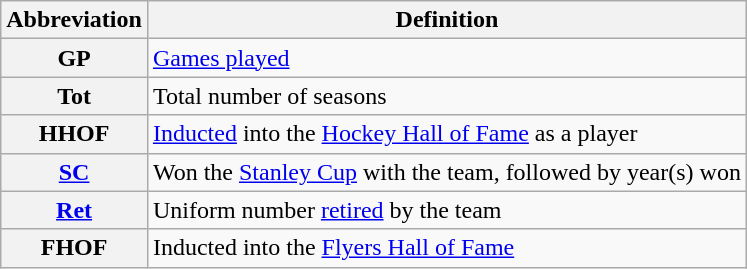<table class="wikitable">
<tr>
<th scope="col">Abbreviation</th>
<th scope="col">Definition</th>
</tr>
<tr>
<th scope="row">GP</th>
<td><a href='#'>Games played</a></td>
</tr>
<tr>
<th scope="row">Tot</th>
<td>Total number of seasons</td>
</tr>
<tr>
<th scope="row">HHOF</th>
<td><a href='#'>Inducted</a> into the <a href='#'>Hockey Hall of Fame</a> as a player</td>
</tr>
<tr>
<th scope="row"><a href='#'>SC</a></th>
<td>Won the <a href='#'>Stanley Cup</a> with the team, followed by year(s) won</td>
</tr>
<tr>
<th scope="col"><a href='#'>Ret</a></th>
<td>Uniform number <a href='#'>retired</a> by the team</td>
</tr>
<tr>
<th scope="col">FHOF</th>
<td>Inducted into the <a href='#'>Flyers Hall of Fame</a></td>
</tr>
</table>
